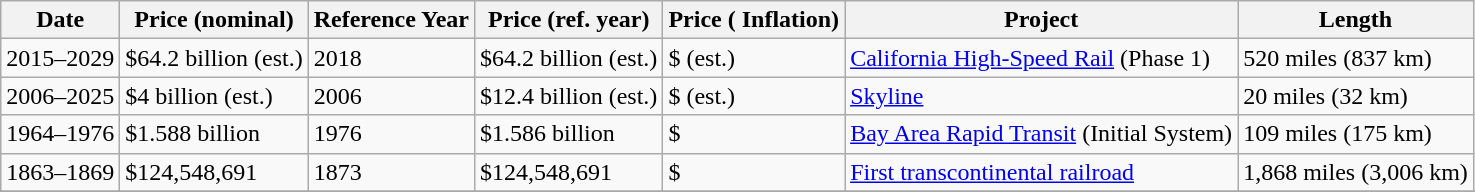<table class="wikitable sortable">
<tr>
<th scope="col">Date</th>
<th scope="col">Price (nominal)</th>
<th scope="col">Reference Year</th>
<th scope="col">Price (ref. year)</th>
<th scope="col">Price ( Inflation)</th>
<th scope="col" class="unsortable">Project</th>
<th scope="col">Length</th>
</tr>
<tr>
<td data-sort-value="2029">2015–2029</td>
<td data-sort-value="64200000000">$64.2 billion (est.)</td>
<td>2018</td>
<td data-sort-value="64200000000">$64.2 billion (est.)</td>
<td data-sort-value=>$ (est.)</td>
<td><a href='#'>California High-Speed Rail</a> (Phase 1)</td>
<td data-sort-value="520">520 miles (837 km)</td>
</tr>
<tr>
<td data-sort-value="2025">2006–2025</td>
<td data-sort-value="30000000000">$4 billion (est.)</td>
<td>2006</td>
<td data-sort-value="90200000000">$12.4 billion (est.)</td>
<td data-sort-value=>$ (est.)</td>
<td><a href='#'>Skyline</a></td>
<td data-sort-value="20">20 miles (32 km)</td>
</tr>
<tr>
<td>1964–1976</td>
<td data-sort-value="1588000000">$1.588 billion</td>
<td>1976</td>
<td data-sort-value="1586000000">$1.586 billion</td>
<td data-sort-value=>$</td>
<td><a href='#'>Bay Area Rapid Transit</a> (Initial System)</td>
<td data-sort-value="109">109 miles (175 km)</td>
</tr>
<tr>
<td data-sort-value="1869">1863–1869</td>
<td data-sort-value="124548691">$124,548,691</td>
<td>1873</td>
<td data-sort-value="124548691">$124,548,691</td>
<td data-sort-value=>$</td>
<td><a href='#'>First transcontinental railroad</a></td>
<td data-sort-value="1868">1,868 miles (3,006 km)</td>
</tr>
<tr>
</tr>
</table>
